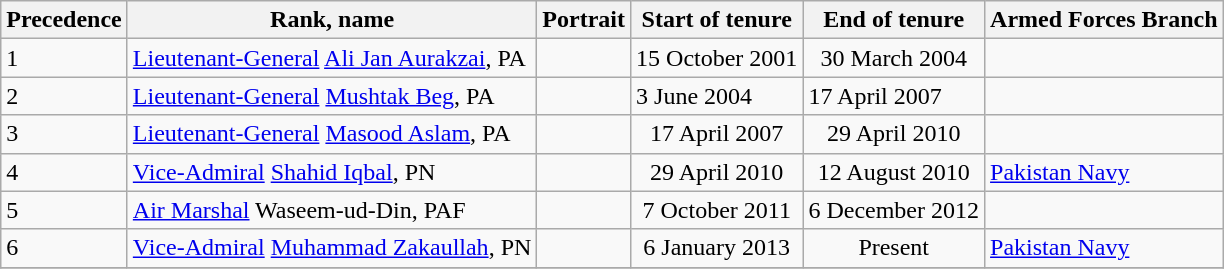<table class="wikitable"  style="font-size:100%;">
<tr>
<th>Precedence</th>
<th>Rank, name</th>
<th>Portrait</th>
<th>Start of tenure</th>
<th>End of tenure</th>
<th>Armed Forces Branch</th>
</tr>
<tr>
<td>1</td>
<td><a href='#'>Lieutenant-General</a> <a href='#'>Ali Jan Aurakzai</a>, PA</td>
<td></td>
<td style="text-align:center;">15 October 2001</td>
<td style="text-align:center;">30 March 2004</td>
<td></td>
</tr>
<tr>
<td>2</td>
<td><a href='#'>Lieutenant-General</a> <a href='#'>Mushtak Beg</a>, PA</td>
<td></td>
<td>3 June 2004</td>
<td>17 April 2007</td>
<td></td>
</tr>
<tr>
<td>3</td>
<td><a href='#'>Lieutenant-General</a> <a href='#'>Masood Aslam</a>, PA</td>
<td></td>
<td style="text-align:center;">17 April 2007</td>
<td style="text-align:center;">29 April 2010</td>
<td></td>
</tr>
<tr>
<td>4</td>
<td><a href='#'>Vice-Admiral</a> <a href='#'>Shahid Iqbal</a>, PN</td>
<td></td>
<td style="text-align:center;">29 April 2010</td>
<td style="text-align:center;">12 August 2010</td>
<td> <a href='#'>Pakistan Navy</a></td>
</tr>
<tr>
<td>5</td>
<td><a href='#'>Air Marshal</a> Waseem-ud-Din, PAF</td>
<td></td>
<td style="text-align:center;">7 October 2011</td>
<td style="text-align:center;">6 December 2012</td>
<td></td>
</tr>
<tr>
<td>6</td>
<td><a href='#'>Vice-Admiral</a> <a href='#'>Muhammad Zakaullah</a>, PN</td>
<td></td>
<td style="text-align:center;">6 January 2013</td>
<td style="text-align:center;">Present</td>
<td> <a href='#'>Pakistan Navy</a></td>
</tr>
<tr>
</tr>
</table>
